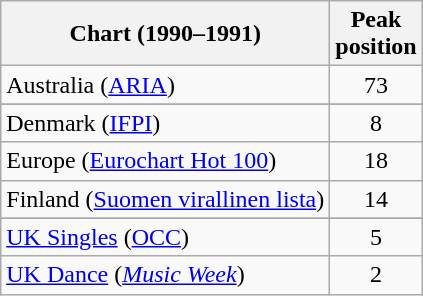<table class="wikitable sortable">
<tr>
<th>Chart (1990–1991)</th>
<th>Peak<br>position</th>
</tr>
<tr>
<td align="left">Australia (<a href='#'>ARIA</a>)</td>
<td align="center">73</td>
</tr>
<tr>
</tr>
<tr>
</tr>
<tr>
<td align="left">Denmark (<a href='#'>IFPI</a>)</td>
<td align="center">8</td>
</tr>
<tr>
<td align="left">Europe (<a href='#'>Eurochart Hot 100</a>)</td>
<td align="center">18</td>
</tr>
<tr>
<td align="left">Finland (<a href='#'>Suomen virallinen lista</a>)</td>
<td align="center">14</td>
</tr>
<tr>
</tr>
<tr>
</tr>
<tr>
</tr>
<tr>
</tr>
<tr>
</tr>
<tr>
</tr>
<tr>
<td align="left"><a href='#'>UK Singles</a> (<a href='#'>OCC</a>)</td>
<td align="center">5</td>
</tr>
<tr>
<td><a href='#'>UK Dance</a> (<em><a href='#'>Music Week</a></em>)</td>
<td align="center">2</td>
</tr>
</table>
